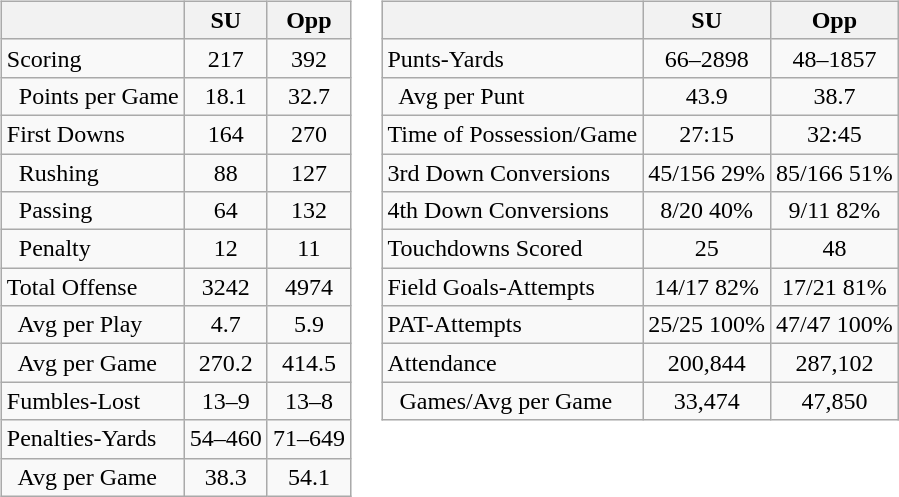<table>
<tr>
<td valign="top"><br><table class="wikitable" style="white-space:nowrap;">
<tr>
<th></th>
<th>SU</th>
<th>Opp</th>
</tr>
<tr>
<td>Scoring</td>
<td align="center">217</td>
<td align="center">392</td>
</tr>
<tr>
<td>  Points per Game</td>
<td align="center">18.1</td>
<td align="center">32.7</td>
</tr>
<tr>
<td>First Downs</td>
<td align="center">164</td>
<td align="center">270</td>
</tr>
<tr>
<td>  Rushing</td>
<td align="center">88</td>
<td align="center">127</td>
</tr>
<tr>
<td>  Passing</td>
<td align="center">64</td>
<td align="center">132</td>
</tr>
<tr>
<td>  Penalty</td>
<td align="center">12</td>
<td align="center">11</td>
</tr>
<tr>
<td>Total Offense</td>
<td align="center">3242</td>
<td align="center">4974</td>
</tr>
<tr>
<td>  Avg per Play</td>
<td align="center">4.7</td>
<td align="center">5.9</td>
</tr>
<tr>
<td>  Avg per Game</td>
<td align="center">270.2</td>
<td align="center">414.5</td>
</tr>
<tr>
<td>Fumbles-Lost</td>
<td align="center">13–9</td>
<td align="center">13–8</td>
</tr>
<tr>
<td>Penalties-Yards</td>
<td align="center">54–460</td>
<td align="center">71–649</td>
</tr>
<tr>
<td>  Avg per Game</td>
<td align="center">38.3</td>
<td align="center">54.1</td>
</tr>
</table>
</td>
<td valign="top"><br><table class="wikitable" style="white-space:nowrap;">
<tr>
<th></th>
<th>SU</th>
<th>Opp</th>
</tr>
<tr>
<td>Punts-Yards</td>
<td align="center">66–2898</td>
<td align="center">48–1857</td>
</tr>
<tr>
<td>  Avg per Punt</td>
<td align="center">43.9</td>
<td align="center">38.7</td>
</tr>
<tr>
<td>Time of Possession/Game</td>
<td align="center">27:15</td>
<td align="center">32:45</td>
</tr>
<tr>
<td>3rd Down Conversions</td>
<td align="center">45/156 29%</td>
<td align="center">85/166 51%</td>
</tr>
<tr>
<td>4th Down Conversions</td>
<td align="center">8/20 40%</td>
<td align="center">9/11 82%</td>
</tr>
<tr>
<td>Touchdowns Scored</td>
<td align="center">25</td>
<td align="center">48</td>
</tr>
<tr>
<td>Field Goals-Attempts</td>
<td align="center">14/17 82%</td>
<td align="center">17/21 81%</td>
</tr>
<tr>
<td>PAT-Attempts</td>
<td align="center">25/25 100%</td>
<td align="center">47/47 100%</td>
</tr>
<tr>
<td>Attendance</td>
<td align="center">200,844</td>
<td align="center">287,102</td>
</tr>
<tr>
<td>  Games/Avg per Game</td>
<td align="center">33,474</td>
<td align="center">47,850</td>
</tr>
</table>
</td>
</tr>
</table>
